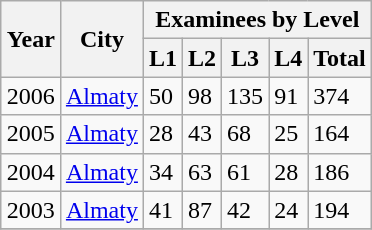<table class="wikitable" align="right">
<tr>
<th rowspan=2>Year</th>
<th rowspan=2>City</th>
<th colspan=5>Examinees by Level</th>
</tr>
<tr>
<th>L1</th>
<th>L2</th>
<th>L3</th>
<th>L4</th>
<th>Total</th>
</tr>
<tr>
<td>2006</td>
<td><a href='#'>Almaty</a></td>
<td>50</td>
<td>98</td>
<td>135</td>
<td>91</td>
<td>374</td>
</tr>
<tr>
<td>2005</td>
<td><a href='#'>Almaty</a></td>
<td>28</td>
<td>43</td>
<td>68</td>
<td>25</td>
<td>164</td>
</tr>
<tr>
<td>2004</td>
<td><a href='#'>Almaty</a></td>
<td>34</td>
<td>63</td>
<td>61</td>
<td>28</td>
<td>186</td>
</tr>
<tr>
<td>2003</td>
<td><a href='#'>Almaty</a></td>
<td>41</td>
<td>87</td>
<td>42</td>
<td>24</td>
<td>194</td>
</tr>
<tr>
</tr>
</table>
